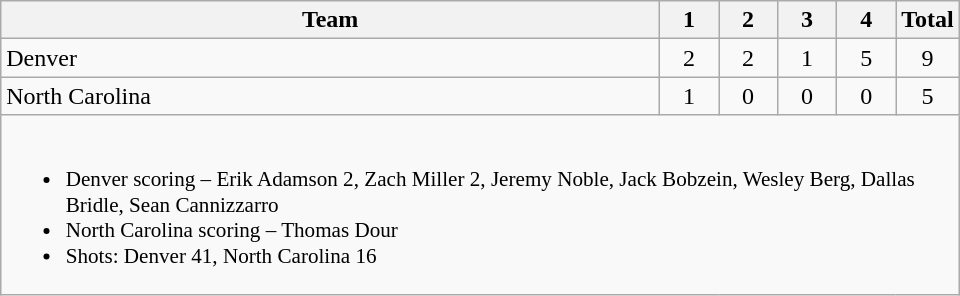<table class="wikitable" style="text-align:center; max-width:40em">
<tr>
<th>Team</th>
<th style="width:2em">1</th>
<th style="width:2em">2</th>
<th style="width:2em">3</th>
<th style="width:2em">4</th>
<th style="width:2em">Total</th>
</tr>
<tr>
<td style="text-align:left">Denver</td>
<td>2</td>
<td>2</td>
<td>1</td>
<td>5</td>
<td>9</td>
</tr>
<tr>
<td style="text-align:left">North Carolina</td>
<td>1</td>
<td>0</td>
<td>0</td>
<td>0</td>
<td>5</td>
</tr>
<tr>
<td colspan=6 style="text-align:left; font-size:88%;"><br><ul><li>Denver scoring – Erik Adamson 2, Zach Miller 2, Jeremy Noble, Jack Bobzein, Wesley Berg, Dallas Bridle, Sean Cannizzarro</li><li>North Carolina scoring – Thomas Dour</li><li>Shots: Denver 41, North Carolina 16</li></ul></td>
</tr>
</table>
